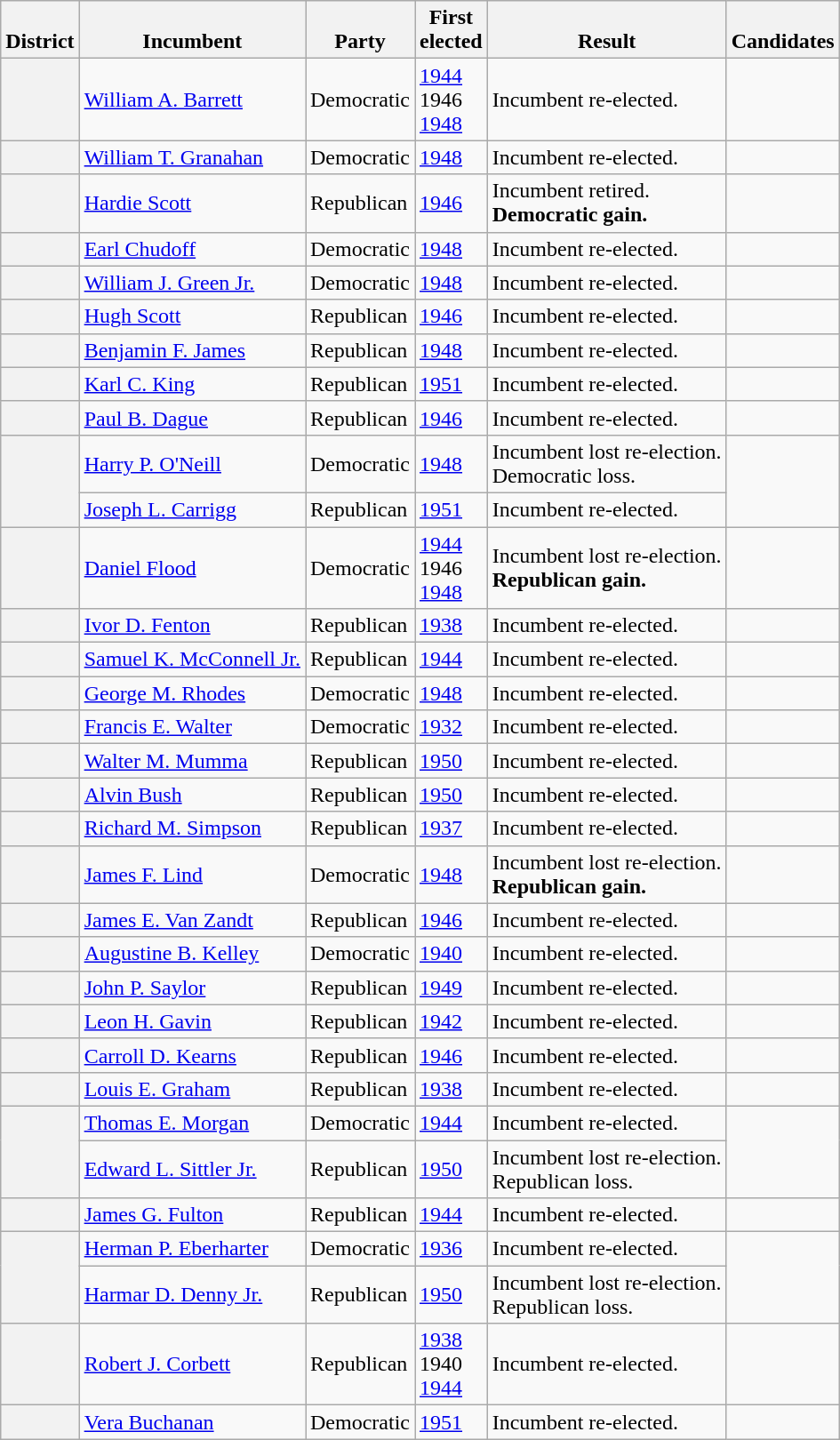<table class=wikitable>
<tr valign=bottom>
<th>District</th>
<th>Incumbent</th>
<th>Party</th>
<th>First<br>elected</th>
<th>Result</th>
<th>Candidates</th>
</tr>
<tr>
<th></th>
<td><a href='#'>William A. Barrett</a></td>
<td>Democratic</td>
<td><a href='#'>1944</a><br>1946 <br><a href='#'>1948</a></td>
<td>Incumbent re-elected.</td>
<td nowrap></td>
</tr>
<tr>
<th></th>
<td><a href='#'>William T. Granahan</a></td>
<td>Democratic</td>
<td><a href='#'>1948</a></td>
<td>Incumbent re-elected.</td>
<td nowrap></td>
</tr>
<tr>
<th></th>
<td><a href='#'>Hardie Scott</a></td>
<td>Republican</td>
<td><a href='#'>1946</a></td>
<td>Incumbent retired.<br><strong>Democratic gain.</strong></td>
<td nowrap></td>
</tr>
<tr>
<th></th>
<td><a href='#'>Earl Chudoff</a></td>
<td>Democratic</td>
<td><a href='#'>1948</a></td>
<td>Incumbent re-elected.</td>
<td nowrap></td>
</tr>
<tr>
<th></th>
<td><a href='#'>William J. Green Jr.</a></td>
<td>Democratic</td>
<td><a href='#'>1948</a></td>
<td>Incumbent re-elected.</td>
<td nowrap></td>
</tr>
<tr>
<th></th>
<td><a href='#'>Hugh Scott</a></td>
<td>Republican</td>
<td><a href='#'>1946</a></td>
<td>Incumbent re-elected.</td>
<td nowrap></td>
</tr>
<tr>
<th></th>
<td><a href='#'>Benjamin F. James</a></td>
<td>Republican</td>
<td><a href='#'>1948</a></td>
<td>Incumbent re-elected.</td>
<td nowrap></td>
</tr>
<tr>
<th></th>
<td><a href='#'>Karl C. King</a></td>
<td>Republican</td>
<td><a href='#'>1951</a></td>
<td>Incumbent re-elected.</td>
<td nowrap></td>
</tr>
<tr>
<th></th>
<td><a href='#'>Paul B. Dague</a></td>
<td>Republican</td>
<td><a href='#'>1946</a></td>
<td>Incumbent re-elected.</td>
<td nowrap></td>
</tr>
<tr>
<th rowspan=2></th>
<td><a href='#'>Harry P. O'Neill</a></td>
<td>Democratic</td>
<td><a href='#'>1948</a></td>
<td>Incumbent lost re-election.<br>Democratic loss.</td>
<td rowspan=2></td>
</tr>
<tr>
<td><a href='#'>Joseph L. Carrigg</a><br></td>
<td>Republican</td>
<td><a href='#'>1951</a></td>
<td>Incumbent re-elected.</td>
</tr>
<tr>
<th></th>
<td><a href='#'>Daniel Flood</a></td>
<td>Democratic</td>
<td><a href='#'>1944</a><br>1946 <br><a href='#'>1948</a></td>
<td>Incumbent lost re-election.<br><strong>Republican gain.</strong></td>
<td nowrap></td>
</tr>
<tr>
<th></th>
<td><a href='#'>Ivor D. Fenton</a></td>
<td>Republican</td>
<td><a href='#'>1938</a></td>
<td>Incumbent re-elected.</td>
<td nowrap></td>
</tr>
<tr>
<th></th>
<td><a href='#'>Samuel K. McConnell Jr.</a><br></td>
<td>Republican</td>
<td><a href='#'>1944</a></td>
<td>Incumbent re-elected.</td>
<td nowrap></td>
</tr>
<tr>
<th></th>
<td><a href='#'>George M. Rhodes</a><br></td>
<td>Democratic</td>
<td><a href='#'>1948</a></td>
<td>Incumbent re-elected.</td>
<td nowrap></td>
</tr>
<tr>
<th></th>
<td><a href='#'>Francis E. Walter</a><br></td>
<td>Democratic</td>
<td><a href='#'>1932</a></td>
<td>Incumbent re-elected.</td>
<td nowrap></td>
</tr>
<tr>
<th></th>
<td><a href='#'>Walter M. Mumma</a><br></td>
<td>Republican</td>
<td><a href='#'>1950</a></td>
<td>Incumbent re-elected.</td>
<td nowrap></td>
</tr>
<tr>
<th></th>
<td><a href='#'>Alvin Bush</a><br></td>
<td>Republican</td>
<td><a href='#'>1950</a></td>
<td>Incumbent re-elected.</td>
<td nowrap></td>
</tr>
<tr>
<th></th>
<td><a href='#'>Richard M. Simpson</a><br></td>
<td>Republican</td>
<td><a href='#'>1937</a></td>
<td>Incumbent re-elected.</td>
<td nowrap></td>
</tr>
<tr>
<th></th>
<td><a href='#'>James F. Lind</a><br></td>
<td>Democratic</td>
<td><a href='#'>1948</a></td>
<td>Incumbent lost re-election.<br><strong>Republican gain.</strong></td>
<td nowrap></td>
</tr>
<tr>
<th></th>
<td><a href='#'>James E. Van Zandt</a><br></td>
<td>Republican</td>
<td><a href='#'>1946</a></td>
<td>Incumbent re-elected.</td>
<td nowrap></td>
</tr>
<tr>
<th></th>
<td><a href='#'>Augustine B. Kelley</a><br></td>
<td>Democratic</td>
<td><a href='#'>1940</a></td>
<td>Incumbent re-elected.</td>
<td nowrap></td>
</tr>
<tr>
<th></th>
<td><a href='#'>John P. Saylor</a><br></td>
<td>Republican</td>
<td><a href='#'>1949</a></td>
<td>Incumbent re-elected.</td>
<td nowrap></td>
</tr>
<tr>
<th></th>
<td><a href='#'>Leon H. Gavin</a><br></td>
<td>Republican</td>
<td><a href='#'>1942</a></td>
<td>Incumbent re-elected.</td>
<td nowrap></td>
</tr>
<tr>
<th></th>
<td><a href='#'>Carroll D. Kearns</a><br></td>
<td>Republican</td>
<td><a href='#'>1946</a></td>
<td>Incumbent re-elected.</td>
<td nowrap></td>
</tr>
<tr>
<th></th>
<td><a href='#'>Louis E. Graham</a></td>
<td>Republican</td>
<td><a href='#'>1938</a></td>
<td>Incumbent re-elected.</td>
<td nowrap></td>
</tr>
<tr>
<th rowspan=2></th>
<td><a href='#'>Thomas E. Morgan</a><br></td>
<td>Democratic</td>
<td><a href='#'>1944</a></td>
<td>Incumbent re-elected.</td>
<td rowspan=2></td>
</tr>
<tr>
<td><a href='#'>Edward L. Sittler Jr.</a><br></td>
<td>Republican</td>
<td><a href='#'>1950</a></td>
<td>Incumbent lost re-election.<br>Republican loss.</td>
</tr>
<tr>
<th></th>
<td><a href='#'>James G. Fulton</a><br></td>
<td>Republican</td>
<td><a href='#'>1944</a></td>
<td>Incumbent re-elected.</td>
<td nowrap></td>
</tr>
<tr>
<th rowspan=2></th>
<td><a href='#'>Herman P. Eberharter</a><br></td>
<td>Democratic</td>
<td><a href='#'>1936</a></td>
<td>Incumbent re-elected.</td>
<td rowspan=2></td>
</tr>
<tr>
<td><a href='#'>Harmar D. Denny Jr.</a><br></td>
<td>Republican</td>
<td><a href='#'>1950</a></td>
<td>Incumbent lost re-election.<br>Republican loss.</td>
</tr>
<tr>
<th></th>
<td><a href='#'>Robert J. Corbett</a><br></td>
<td>Republican</td>
<td><a href='#'>1938</a><br>1940 <br><a href='#'>1944</a></td>
<td>Incumbent re-elected.</td>
<td nowrap></td>
</tr>
<tr>
<th></th>
<td><a href='#'>Vera Buchanan</a><br></td>
<td>Democratic</td>
<td><a href='#'>1951</a></td>
<td>Incumbent re-elected.</td>
<td nowrap></td>
</tr>
</table>
